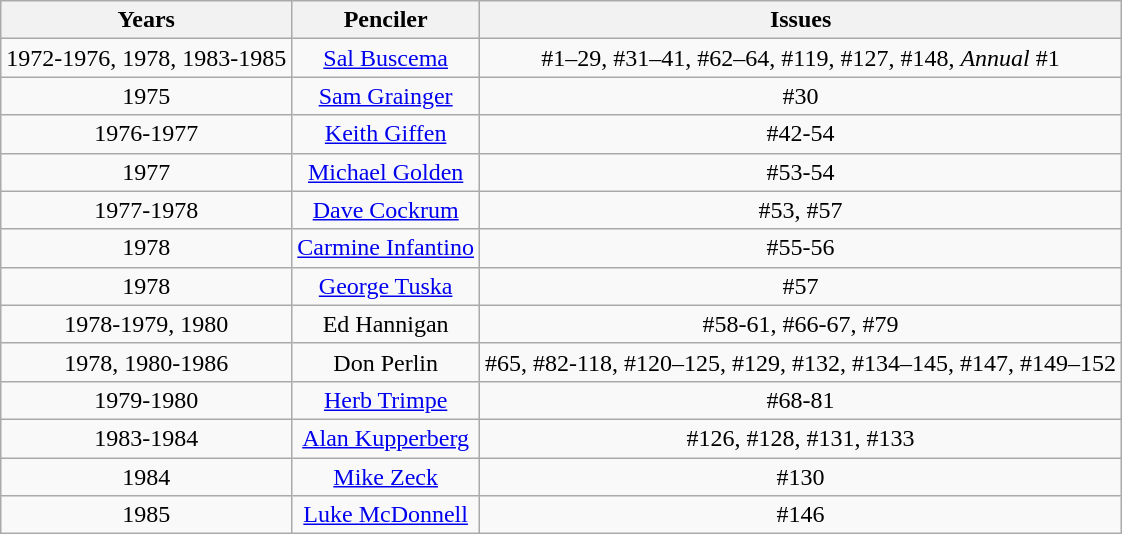<table class="wikitable">
<tr>
<th>Years</th>
<th>Penciler</th>
<th>Issues</th>
</tr>
<tr>
<td align="center">1972-1976, 1978, 1983-1985</td>
<td align="center"><a href='#'>Sal Buscema</a></td>
<td align="center">#1–29, #31–41, #62–64, #119, #127, #148, <em>Annual</em> #1</td>
</tr>
<tr>
<td align="center">1975</td>
<td align="center"><a href='#'>Sam Grainger</a></td>
<td align="center">#30</td>
</tr>
<tr>
<td align="center">1976-1977</td>
<td align="center"><a href='#'>Keith Giffen</a></td>
<td align="center">#42-54</td>
</tr>
<tr>
<td align="center">1977</td>
<td align="center"><a href='#'>Michael Golden</a></td>
<td align="center">#53-54</td>
</tr>
<tr>
<td align="center">1977-1978</td>
<td align="center"><a href='#'>Dave Cockrum</a></td>
<td align="center">#53, #57</td>
</tr>
<tr>
<td align="center">1978</td>
<td align="center"><a href='#'>Carmine Infantino</a></td>
<td align="center">#55-56</td>
</tr>
<tr>
<td align="center">1978</td>
<td align="center"><a href='#'>George Tuska</a></td>
<td align="center">#57</td>
</tr>
<tr>
<td align="center">1978-1979, 1980</td>
<td align="center">Ed Hannigan</td>
<td align="center">#58-61, #66-67, #79</td>
</tr>
<tr>
<td align="center">1978, 1980-1986</td>
<td align="center">Don Perlin</td>
<td align="center">#65, #82-118, #120–125, #129, #132, #134–145, #147, #149–152</td>
</tr>
<tr>
<td align="center">1979-1980</td>
<td align="center"><a href='#'>Herb Trimpe</a></td>
<td align="center">#68-81</td>
</tr>
<tr>
<td align="center">1983-1984</td>
<td align="center"><a href='#'>Alan Kupperberg</a></td>
<td align="center">#126, #128, #131, #133</td>
</tr>
<tr>
<td align="center">1984</td>
<td align="center"><a href='#'>Mike Zeck</a></td>
<td align="center">#130</td>
</tr>
<tr>
<td align="center">1985</td>
<td align="center"><a href='#'>Luke McDonnell</a></td>
<td align="center">#146</td>
</tr>
</table>
